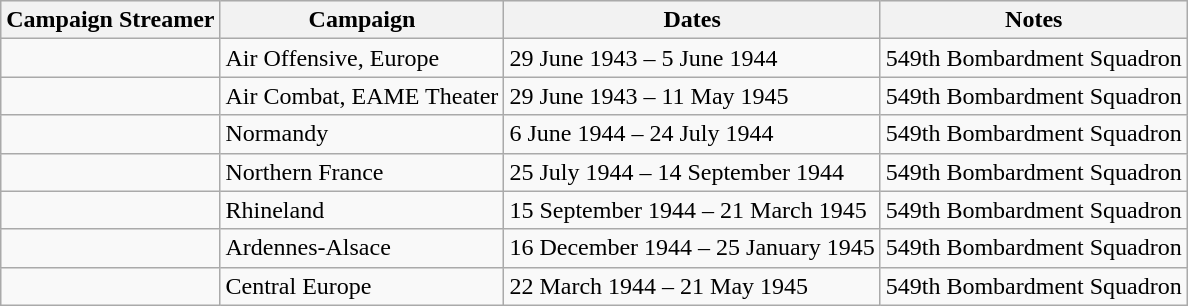<table class="wikitable">
<tr style="background:#efefef;">
<th>Campaign Streamer</th>
<th>Campaign</th>
<th>Dates</th>
<th>Notes</th>
</tr>
<tr>
<td></td>
<td>Air Offensive, Europe</td>
<td>29 June 1943 – 5 June 1944</td>
<td>549th Bombardment Squadron</td>
</tr>
<tr>
<td></td>
<td>Air Combat, EAME Theater</td>
<td>29 June 1943 – 11 May 1945</td>
<td>549th Bombardment Squadron</td>
</tr>
<tr>
<td></td>
<td>Normandy</td>
<td>6 June 1944 – 24 July 1944</td>
<td>549th Bombardment Squadron</td>
</tr>
<tr>
<td></td>
<td>Northern France</td>
<td>25 July 1944 – 14 September 1944</td>
<td>549th Bombardment Squadron</td>
</tr>
<tr>
<td></td>
<td>Rhineland</td>
<td>15 September 1944 – 21 March 1945</td>
<td>549th Bombardment Squadron</td>
</tr>
<tr>
<td></td>
<td>Ardennes-Alsace</td>
<td>16 December 1944 – 25 January 1945</td>
<td>549th Bombardment Squadron</td>
</tr>
<tr>
<td></td>
<td>Central Europe</td>
<td>22 March 1944 – 21 May 1945</td>
<td>549th Bombardment Squadron</td>
</tr>
</table>
